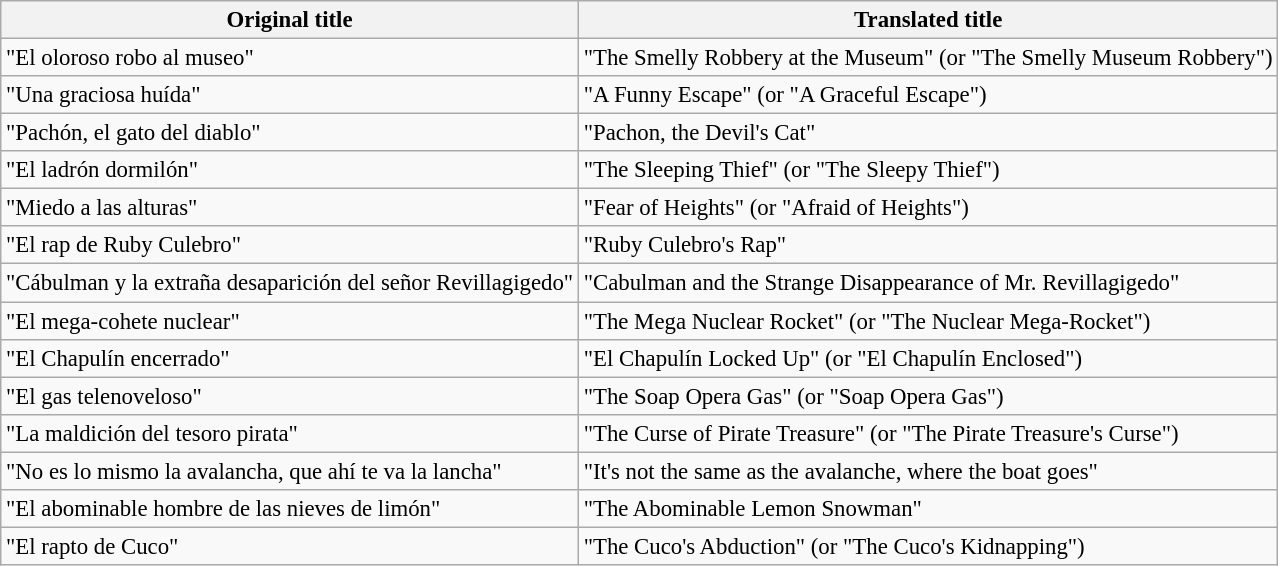<table class="wikitable" style="font-size: 95%;">
<tr>
<th>Original title</th>
<th>Translated title</th>
</tr>
<tr>
<td>"El oloroso robo al museo"</td>
<td>"The Smelly Robbery at the Museum" (or "The Smelly Museum Robbery")</td>
</tr>
<tr>
<td>"Una graciosa huída"</td>
<td>"A Funny Escape" (or "A Graceful Escape")</td>
</tr>
<tr>
<td>"Pachón, el gato del diablo"</td>
<td>"Pachon, the Devil's Cat"</td>
</tr>
<tr>
<td>"El ladrón dormilón"</td>
<td>"The Sleeping Thief" (or "The Sleepy Thief")</td>
</tr>
<tr>
<td>"Miedo a las alturas"</td>
<td>"Fear of Heights" (or "Afraid of Heights")</td>
</tr>
<tr>
<td>"El rap de Ruby Culebro"</td>
<td>"Ruby Culebro's Rap"</td>
</tr>
<tr>
<td>"Cábulman y la extraña desaparición del señor Revillagigedo"</td>
<td>"Cabulman and the Strange Disappearance of Mr. Revillagigedo"</td>
</tr>
<tr>
<td>"El mega-cohete nuclear"</td>
<td>"The Mega Nuclear Rocket" (or "The Nuclear Mega-Rocket")</td>
</tr>
<tr>
<td>"El Chapulín encerrado"</td>
<td>"El Chapulín Locked Up" (or "El Chapulín Enclosed")</td>
</tr>
<tr>
<td>"El gas telenoveloso"</td>
<td>"The Soap Opera Gas" (or "Soap Opera Gas")</td>
</tr>
<tr>
<td>"La maldición del tesoro pirata"</td>
<td>"The Curse of Pirate Treasure" (or "The Pirate Treasure's Curse")</td>
</tr>
<tr>
<td>"No es lo mismo la avalancha, que ahí te va la lancha"</td>
<td>"It's not the same as the avalanche, where the boat goes"</td>
</tr>
<tr>
<td>"El abominable hombre de las nieves de limón"</td>
<td>"The Abominable Lemon Snowman"</td>
</tr>
<tr>
<td>"El rapto de Cuco"</td>
<td>"The Cuco's Abduction" (or "The Cuco's Kidnapping")</td>
</tr>
</table>
